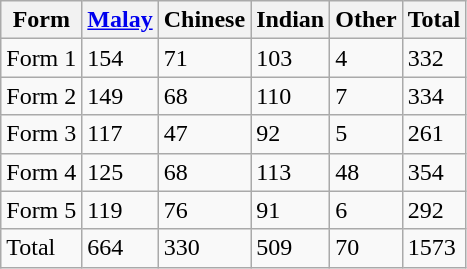<table class="wikitable">
<tr>
<th>Form</th>
<th><a href='#'>Malay</a></th>
<th>Chinese</th>
<th>Indian</th>
<th>Other</th>
<th>Total</th>
</tr>
<tr>
<td>Form 1</td>
<td>154</td>
<td>71</td>
<td>103</td>
<td>4</td>
<td>332</td>
</tr>
<tr>
<td>Form 2</td>
<td>149</td>
<td>68</td>
<td>110</td>
<td>7</td>
<td>334</td>
</tr>
<tr>
<td>Form 3</td>
<td>117</td>
<td>47</td>
<td>92</td>
<td>5</td>
<td>261</td>
</tr>
<tr>
<td>Form 4</td>
<td>125</td>
<td>68</td>
<td>113</td>
<td>48</td>
<td>354</td>
</tr>
<tr>
<td>Form 5</td>
<td>119</td>
<td>76</td>
<td>91</td>
<td>6</td>
<td>292</td>
</tr>
<tr>
<td>Total</td>
<td>664</td>
<td>330</td>
<td>509</td>
<td>70</td>
<td>1573</td>
</tr>
</table>
